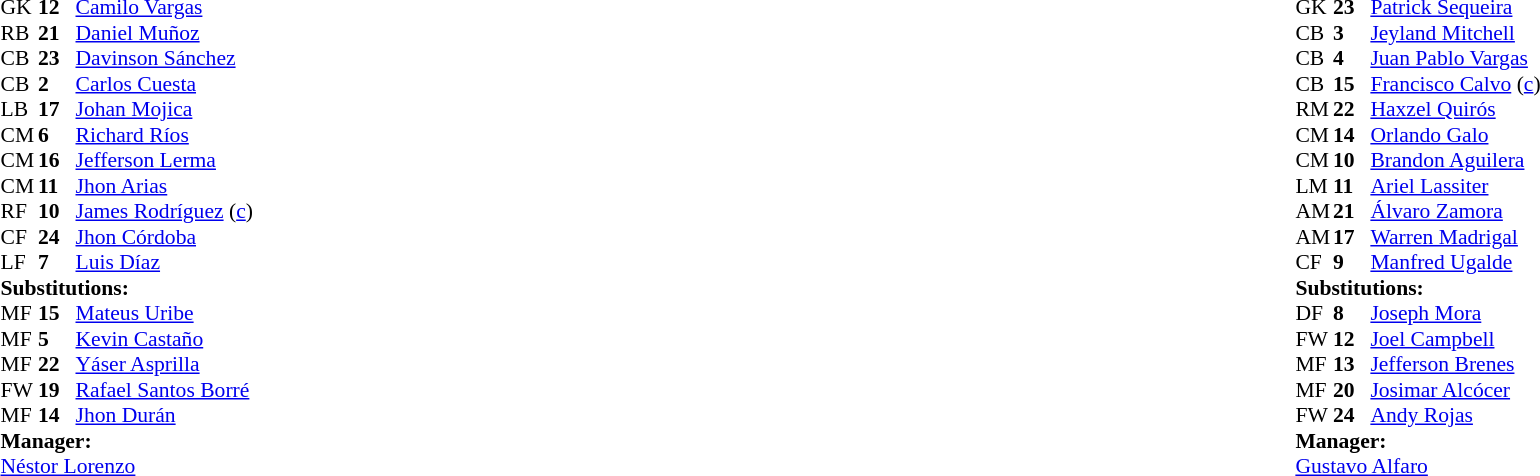<table width="100%">
<tr>
<td valign="top" width="40%"><br><table style="font-size:90%" cellspacing="0" cellpadding="0">
<tr>
<th width=25></th>
<th width=25></th>
</tr>
<tr>
<td>GK</td>
<td><strong>12</strong></td>
<td><a href='#'>Camilo Vargas</a></td>
</tr>
<tr>
<td>RB</td>
<td><strong>21</strong></td>
<td><a href='#'>Daniel Muñoz</a></td>
</tr>
<tr>
<td>CB</td>
<td><strong>23</strong></td>
<td><a href='#'>Davinson Sánchez</a></td>
</tr>
<tr>
<td>CB</td>
<td><strong>2</strong></td>
<td><a href='#'>Carlos Cuesta</a></td>
</tr>
<tr>
<td>LB</td>
<td><strong>17</strong></td>
<td><a href='#'>Johan Mojica</a></td>
</tr>
<tr>
<td>CM</td>
<td><strong>6</strong></td>
<td><a href='#'>Richard Ríos</a></td>
<td></td>
<td></td>
</tr>
<tr>
<td>CM</td>
<td><strong>16</strong></td>
<td><a href='#'>Jefferson Lerma</a></td>
<td></td>
<td></td>
</tr>
<tr>
<td>CM</td>
<td><strong>11</strong></td>
<td><a href='#'>Jhon Arias</a></td>
</tr>
<tr>
<td>RF</td>
<td><strong>10</strong></td>
<td><a href='#'>James Rodríguez</a> (<a href='#'>c</a>)</td>
<td></td>
<td></td>
</tr>
<tr>
<td>CF</td>
<td><strong>24</strong></td>
<td><a href='#'>Jhon Córdoba</a></td>
<td></td>
<td></td>
</tr>
<tr>
<td>LF</td>
<td><strong>7</strong></td>
<td><a href='#'>Luis Díaz</a></td>
<td></td>
<td></td>
</tr>
<tr>
<td colspan=3><strong>Substitutions:</strong></td>
</tr>
<tr>
<td>MF</td>
<td><strong>15</strong></td>
<td><a href='#'>Mateus Uribe</a></td>
<td></td>
<td></td>
</tr>
<tr>
<td>MF</td>
<td><strong>5</strong></td>
<td><a href='#'>Kevin Castaño</a></td>
<td></td>
<td></td>
</tr>
<tr>
<td>MF</td>
<td><strong>22</strong></td>
<td><a href='#'>Yáser Asprilla</a></td>
<td></td>
<td></td>
</tr>
<tr>
<td>FW</td>
<td><strong>19</strong></td>
<td><a href='#'>Rafael Santos Borré</a></td>
<td></td>
<td></td>
</tr>
<tr>
<td>MF</td>
<td><strong>14</strong></td>
<td><a href='#'>Jhon Durán</a></td>
<td></td>
<td></td>
</tr>
<tr>
<td colspan=3><strong>Manager:</strong></td>
</tr>
<tr>
<td colspan=3> <a href='#'>Néstor Lorenzo</a></td>
</tr>
</table>
</td>
<td valign="top"></td>
<td valign="top" width="50%"><br><table style="font-size:90%; margin:auto" cellspacing="0" cellpadding="0">
<tr>
<th width=25></th>
<th width=25></th>
</tr>
<tr>
<td>GK</td>
<td><strong>23</strong></td>
<td><a href='#'>Patrick Sequeira</a></td>
</tr>
<tr>
<td>CB</td>
<td><strong>3</strong></td>
<td><a href='#'>Jeyland Mitchell</a></td>
</tr>
<tr>
<td>CB</td>
<td><strong>4</strong></td>
<td><a href='#'>Juan Pablo Vargas</a></td>
</tr>
<tr>
<td>CB</td>
<td><strong>15</strong></td>
<td><a href='#'>Francisco Calvo</a> (<a href='#'>c</a>)</td>
</tr>
<tr>
<td>RM</td>
<td><strong>22</strong></td>
<td><a href='#'>Haxzel Quirós</a></td>
</tr>
<tr>
<td>CM</td>
<td><strong>14</strong></td>
<td><a href='#'>Orlando Galo</a></td>
</tr>
<tr>
<td>CM</td>
<td><strong>10</strong></td>
<td><a href='#'>Brandon Aguilera</a></td>
<td></td>
<td></td>
</tr>
<tr>
<td>LM</td>
<td><strong>11</strong></td>
<td><a href='#'>Ariel Lassiter</a></td>
<td></td>
<td></td>
</tr>
<tr>
<td>AM</td>
<td><strong>21</strong></td>
<td><a href='#'>Álvaro Zamora</a></td>
<td></td>
<td></td>
</tr>
<tr>
<td>AM</td>
<td><strong>17</strong></td>
<td><a href='#'>Warren Madrigal</a></td>
<td></td>
<td></td>
</tr>
<tr>
<td>CF</td>
<td><strong>9</strong></td>
<td><a href='#'>Manfred Ugalde</a></td>
<td></td>
<td></td>
</tr>
<tr>
<td colspan=3><strong>Substitutions:</strong></td>
</tr>
<tr>
<td>DF</td>
<td><strong>8</strong></td>
<td><a href='#'>Joseph Mora</a></td>
<td></td>
<td></td>
</tr>
<tr>
<td>FW</td>
<td><strong>12</strong></td>
<td><a href='#'>Joel Campbell</a></td>
<td></td>
<td></td>
</tr>
<tr>
<td>MF</td>
<td><strong>13</strong></td>
<td><a href='#'>Jefferson Brenes</a></td>
<td></td>
<td></td>
</tr>
<tr>
<td>MF</td>
<td><strong>20</strong></td>
<td><a href='#'>Josimar Alcócer</a></td>
<td></td>
<td></td>
</tr>
<tr>
<td>FW</td>
<td><strong>24</strong></td>
<td><a href='#'>Andy Rojas</a></td>
<td></td>
<td></td>
</tr>
<tr>
<td colspan=3><strong>Manager:</strong></td>
</tr>
<tr>
<td colspan=3> <a href='#'>Gustavo Alfaro</a></td>
</tr>
</table>
</td>
</tr>
</table>
